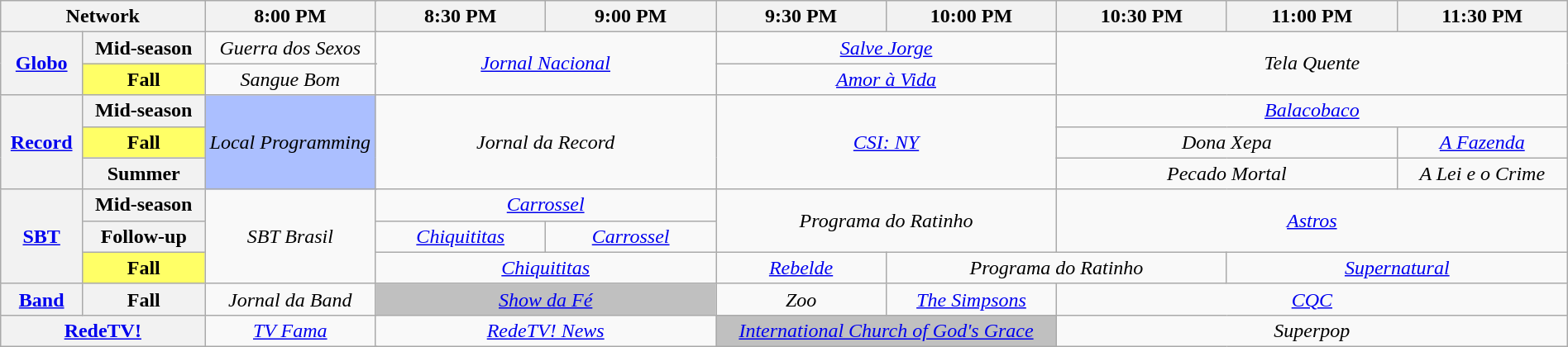<table class="wikitable" style="width:100%;margin-right:0;text-align:center">
<tr>
<th colspan="2" style="width:12%;">Network</th>
<th colspan="2" ! style="width:10%;">8:00 PM</th>
<th style="width:10%;">8:30 PM</th>
<th style="width:10%;">9:00 PM</th>
<th style="width:10%;">9:30 PM</th>
<th style="width:10%;">10:00 PM</th>
<th style="width:10%;">10:30 PM</th>
<th style="width:10%;">11:00 PM</th>
<th style="width:10%;">11:30 PM</th>
</tr>
<tr>
<th rowspan="2"><a href='#'>Globo</a></th>
<th>Mid-season</th>
<td colspan="2"><em>Guerra dos Sexos</em></td>
<td colspan="2" rowspan="2"><em><a href='#'>Jornal Nacional</a></em></td>
<td colspan="2"><em><a href='#'>Salve Jorge</a></em></td>
<td colspan="4" rowspan="2"><em>Tela Quente</em></td>
</tr>
<tr>
<th style="background:#FFFF66;">Fall</th>
<td colspan="2"><em>Sangue Bom</em></td>
<td colspan="2"><em><a href='#'>Amor à Vida</a></em></td>
</tr>
<tr>
<th rowspan="3"><a href='#'>Record</a></th>
<th>Mid-season</th>
<td colspan="2" style="background:#abbfff;" rowspan="3"><em>Local Programming</em></td>
<td colspan="2" rowspan="3"><em>Jornal da Record</em></td>
<td colspan="2" rowspan="3"><em><a href='#'>CSI: NY</a></em></td>
<td colspan="4"><em><a href='#'>Balacobaco</a></em></td>
</tr>
<tr>
<th style="background:#FFFF66;">Fall</th>
<td colspan="2"><em>Dona Xepa</em></td>
<td colspan="2"><em><a href='#'>A Fazenda</a></em></td>
</tr>
<tr>
<th>Summer</th>
<td colspan="2"><em>Pecado Mortal</em></td>
<td colspan="2"><em>A Lei e o Crime</em></td>
</tr>
<tr>
<th rowspan="3"><a href='#'>SBT</a></th>
<th>Mid-season</th>
<td colspan="2" rowspan="3"><em>SBT Brasil</em></td>
<td colspan="2"><em><a href='#'>Carrossel</a></em></td>
<td colspan="2" rowspan="2"><em>Programa do Ratinho</em></td>
<td colspan="3" rowspan="2"><em><a href='#'>Astros</a></em></td>
</tr>
<tr>
<th>Follow-up</th>
<td colspan="1"><em><a href='#'>Chiquititas</a></em></td>
<td colspan="1"><em><a href='#'>Carrossel</a></em></td>
</tr>
<tr>
<th style="background:#FFFF66;">Fall</th>
<td colspan="2"><em><a href='#'>Chiquititas</a></em></td>
<td colspan="1"><em><a href='#'>Rebelde</a></em></td>
<td colspan="2"><em>Programa do Ratinho</em></td>
<td colspan="2"><em><a href='#'>Supernatural</a></em></td>
</tr>
<tr>
<th colspan="1"><a href='#'>Band</a></th>
<th>Fall</th>
<td colspan="1"><em>Jornal da Band</em></td>
<td colspan="3" style="background:#C0C0C0;"><em><a href='#'>Show da Fé</a></em></td>
<td colspan="1"><em>Zoo</em></td>
<td colspan="1"><em><a href='#'>The Simpsons</a></em></td>
<td colspan="4"><em><a href='#'>CQC</a></em></td>
</tr>
<tr>
<th colspan="2"><a href='#'>RedeTV!</a></th>
<td colspan="2"><em><a href='#'>TV Fama</a></em></td>
<td colspan="2"><em><a href='#'>RedeTV! News</a></em></td>
<td colspan="2" style="background:#C0C0C0;"><em><a href='#'>International Church of God's Grace</a></em></td>
<td colspan="5"><em>Superpop</em></td>
</tr>
</table>
